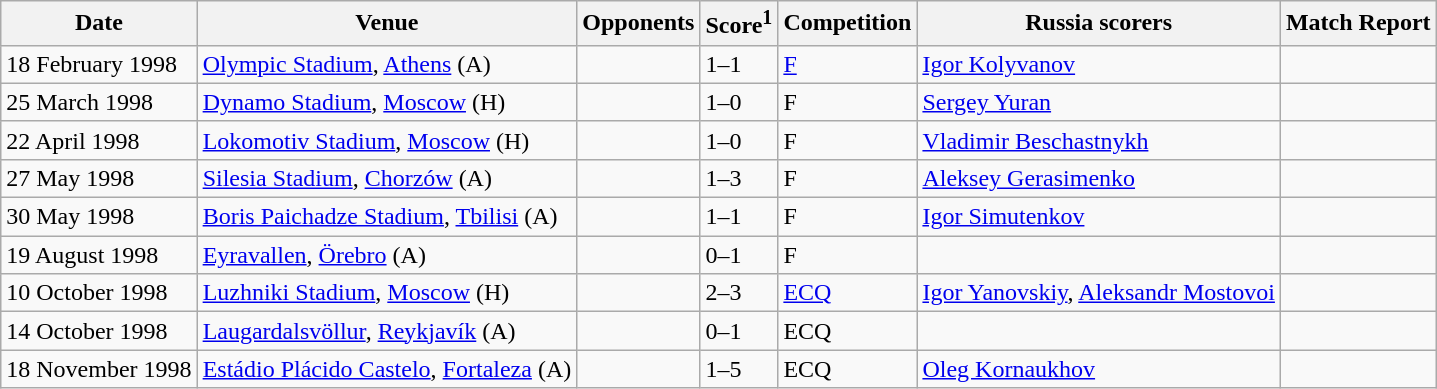<table class="wikitable">
<tr>
<th>Date</th>
<th>Venue</th>
<th>Opponents</th>
<th>Score<sup>1</sup></th>
<th>Competition</th>
<th>Russia scorers</th>
<th>Match Report</th>
</tr>
<tr>
<td>18 February 1998</td>
<td><a href='#'>Olympic Stadium</a>, <a href='#'>Athens</a> (A)</td>
<td></td>
<td>1–1</td>
<td><a href='#'>F</a></td>
<td><a href='#'>Igor Kolyvanov</a></td>
<td></td>
</tr>
<tr>
<td>25 March 1998</td>
<td><a href='#'>Dynamo Stadium</a>, <a href='#'>Moscow</a> (H)</td>
<td></td>
<td>1–0</td>
<td>F</td>
<td><a href='#'>Sergey Yuran</a></td>
<td></td>
</tr>
<tr>
<td>22 April 1998</td>
<td><a href='#'>Lokomotiv Stadium</a>, <a href='#'>Moscow</a> (H)</td>
<td></td>
<td>1–0</td>
<td>F</td>
<td><a href='#'>Vladimir Beschastnykh</a></td>
<td></td>
</tr>
<tr>
<td>27 May 1998</td>
<td><a href='#'>Silesia Stadium</a>, <a href='#'>Chorzów</a> (A)</td>
<td></td>
<td>1–3</td>
<td>F</td>
<td><a href='#'>Aleksey Gerasimenko</a></td>
<td></td>
</tr>
<tr>
<td>30 May 1998</td>
<td><a href='#'>Boris Paichadze Stadium</a>, <a href='#'>Tbilisi</a> (A)</td>
<td></td>
<td>1–1</td>
<td>F</td>
<td><a href='#'>Igor Simutenkov</a></td>
<td></td>
</tr>
<tr>
<td>19 August 1998</td>
<td><a href='#'>Eyravallen</a>, <a href='#'>Örebro</a> (A)</td>
<td></td>
<td>0–1</td>
<td>F</td>
<td></td>
<td></td>
</tr>
<tr>
<td>10 October 1998</td>
<td><a href='#'>Luzhniki Stadium</a>, <a href='#'>Moscow</a> (H)</td>
<td></td>
<td>2–3</td>
<td><a href='#'>ECQ</a></td>
<td><a href='#'>Igor Yanovskiy</a>, <a href='#'>Aleksandr Mostovoi</a></td>
<td></td>
</tr>
<tr>
<td>14 October 1998</td>
<td><a href='#'>Laugardalsvöllur</a>, <a href='#'>Reykjavík</a> (A)</td>
<td></td>
<td>0–1</td>
<td>ECQ</td>
<td></td>
<td></td>
</tr>
<tr>
<td>18 November 1998</td>
<td><a href='#'>Estádio Plácido Castelo</a>, <a href='#'>Fortaleza</a> (A)</td>
<td></td>
<td>1–5</td>
<td>ECQ</td>
<td><a href='#'>Oleg Kornaukhov</a></td>
<td></td>
</tr>
</table>
